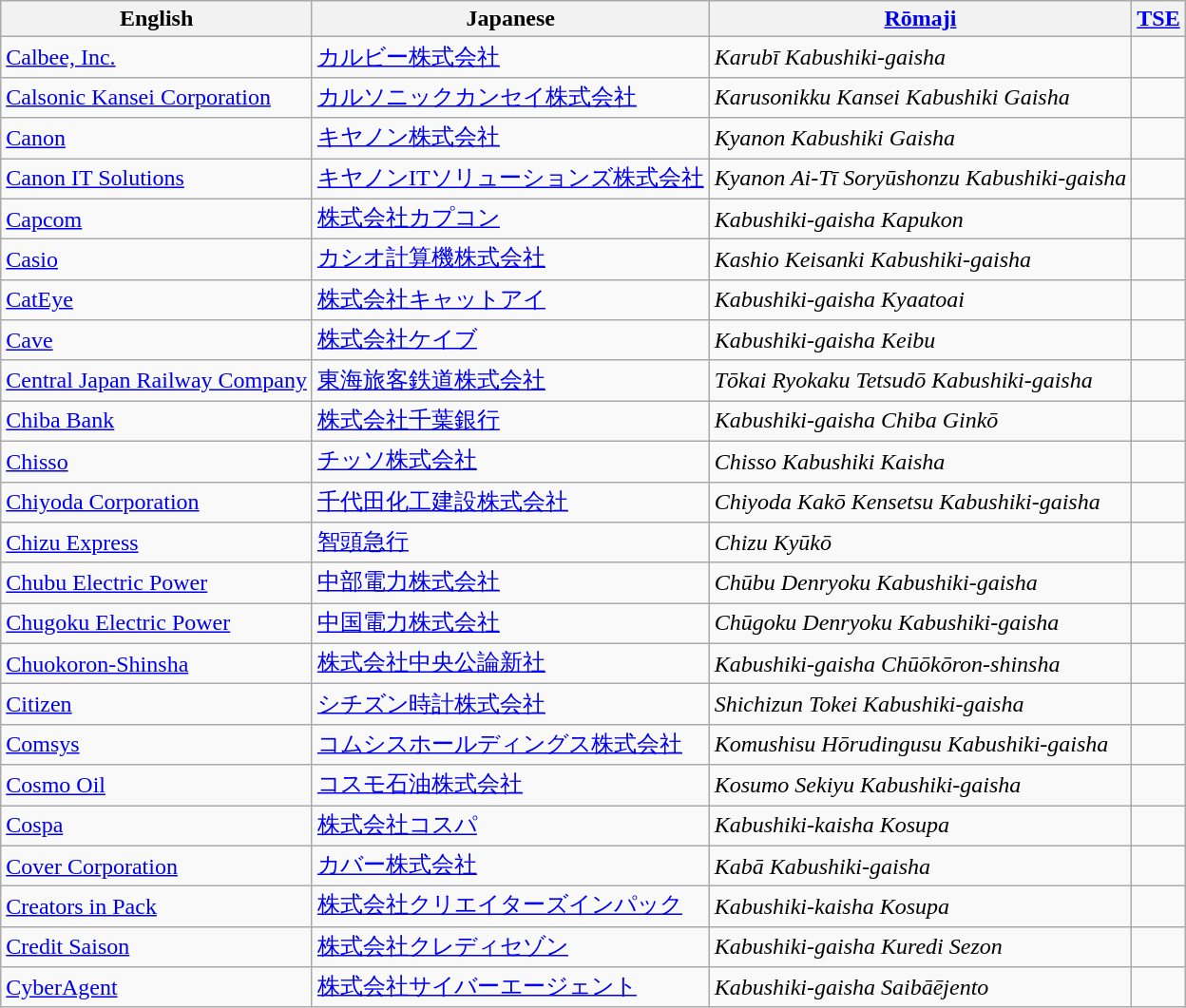<table class="wikitable">
<tr>
<th>English</th>
<th>Japanese</th>
<th><a href='#'>Rōmaji</a></th>
<th><a href='#'>TSE</a></th>
</tr>
<tr>
<td><a href='#'>Calbee, Inc.</a></td>
<td><a href='#'>カルビー株式会社</a></td>
<td><em>Karubī Kabushiki-gaisha</em></td>
<td></td>
</tr>
<tr>
<td><a href='#'>Calsonic Kansei Corporation</a></td>
<td><a href='#'>カルソニックカンセイ株式会社</a></td>
<td><em>Karusonikku Kansei Kabushiki Gaisha</em></td>
<td></td>
</tr>
<tr>
<td><a href='#'>Canon</a></td>
<td><a href='#'>キヤノン株式会社</a></td>
<td><em>Kyanon Kabushiki Gaisha</em></td>
<td></td>
</tr>
<tr>
<td><a href='#'>Canon IT Solutions</a></td>
<td><a href='#'>キヤノンITソリューションズ株式会社</a></td>
<td><em>Kyanon Ai-Tī Soryūshonzu Kabushiki-gaisha</em></td>
<td></td>
</tr>
<tr>
<td><a href='#'>Capcom</a></td>
<td><a href='#'>株式会社カプコン</a></td>
<td><em>Kabushiki-gaisha Kapukon</em></td>
<td></td>
</tr>
<tr>
<td><a href='#'>Casio</a></td>
<td><a href='#'>カシオ計算機株式会社</a></td>
<td><em>Kashio Keisanki Kabushiki-gaisha</em></td>
<td></td>
</tr>
<tr>
<td><a href='#'>CatEye</a></td>
<td><a href='#'>株式会社キャットアイ</a></td>
<td><em>Kabushiki-gaisha Kyaatoai</em></td>
<td></td>
</tr>
<tr>
<td><a href='#'>Cave</a></td>
<td><a href='#'>株式会社ケイブ</a></td>
<td><em>Kabushiki-gaisha Keibu</em></td>
<td></td>
</tr>
<tr>
<td><a href='#'>Central Japan Railway Company</a></td>
<td><a href='#'>東海旅客鉄道株式会社</a></td>
<td><em>Tōkai Ryokaku Tetsudō Kabushiki-gaisha</em></td>
<td></td>
</tr>
<tr>
<td><a href='#'>Chiba Bank</a></td>
<td><a href='#'>株式会社千葉銀行</a></td>
<td><em>Kabushiki-gaisha Chiba Ginkō</em></td>
<td></td>
</tr>
<tr>
<td><a href='#'>Chisso</a></td>
<td><a href='#'>チッソ株式会社</a></td>
<td><em>Chisso Kabushiki Kaisha</em></td>
<td></td>
</tr>
<tr>
<td><a href='#'>Chiyoda Corporation</a></td>
<td><a href='#'>千代田化工建設株式会社</a></td>
<td><em>Chiyoda Kakō Kensetsu Kabushiki-gaisha</em></td>
<td></td>
</tr>
<tr>
<td><a href='#'>Chizu Express</a></td>
<td><a href='#'>智頭急行</a></td>
<td><em>Chizu Kyūkō</em></td>
<td></td>
</tr>
<tr>
<td><a href='#'>Chubu Electric Power</a></td>
<td><a href='#'>中部電力株式会社</a></td>
<td><em>Chūbu Denryoku Kabushiki-gaisha</em></td>
<td></td>
</tr>
<tr>
<td><a href='#'>Chugoku Electric Power</a></td>
<td><a href='#'>中国電力株式会社</a></td>
<td><em>Chūgoku Denryoku Kabushiki-gaisha</em></td>
<td></td>
</tr>
<tr>
<td><a href='#'>Chuokoron-Shinsha</a></td>
<td><a href='#'>株式会社中央公論新社</a></td>
<td><em>Kabushiki-gaisha Chūōkōron-shinsha</em></td>
<td></td>
</tr>
<tr>
<td><a href='#'>Citizen</a></td>
<td><a href='#'>シチズン時計株式会社</a></td>
<td><em>Shichizun Tokei Kabushiki-gaisha</em></td>
<td></td>
</tr>
<tr>
<td><a href='#'>Comsys</a></td>
<td><a href='#'>コムシスホールディングス株式会社</a></td>
<td><em>Komushisu Hōrudingusu Kabushiki-gaisha</em></td>
<td></td>
</tr>
<tr>
<td><a href='#'>Cosmo Oil</a></td>
<td><a href='#'>コスモ石油株式会社</a></td>
<td><em>Kosumo Sekiyu Kabushiki-gaisha</em></td>
<td></td>
</tr>
<tr>
<td><a href='#'>Cospa</a></td>
<td><a href='#'>株式会社コスパ</a></td>
<td><em>Kabushiki-kaisha Kosupa</em></td>
<td></td>
</tr>
<tr>
<td><a href='#'>Cover Corporation</a></td>
<td><a href='#'>カバー株式会社</a></td>
<td><em>Kabā Kabushiki-gaisha</em></td>
<td></td>
</tr>
<tr>
<td><a href='#'>Creators in Pack</a></td>
<td><a href='#'>株式会社クリエイターズインパック</a></td>
<td><em>Kabushiki-kaisha Kosupa</em></td>
<td></td>
</tr>
<tr>
<td><a href='#'>Credit Saison</a></td>
<td><a href='#'>株式会社クレディセゾン</a></td>
<td><em>Kabushiki-gaisha Kuredi Sezon</em></td>
<td></td>
</tr>
<tr>
<td><a href='#'>CyberAgent</a></td>
<td><a href='#'>株式会社サイバーエージェント</a></td>
<td><em>Kabushiki-gaisha Saibāējento</em></td>
<td></td>
</tr>
</table>
